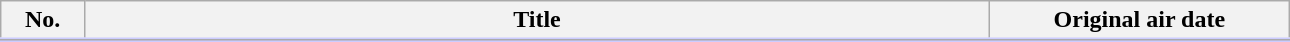<table class="wikitable" style="width:68%; margin:auto; background:#FFF;">
<tr style="border-bottom: 3px solid #CCF;">
<th style="width:3em;">No.</th>
<th>Title</th>
<th style="width:12em;">Original air date</th>
</tr>
<tr>
</tr>
</table>
